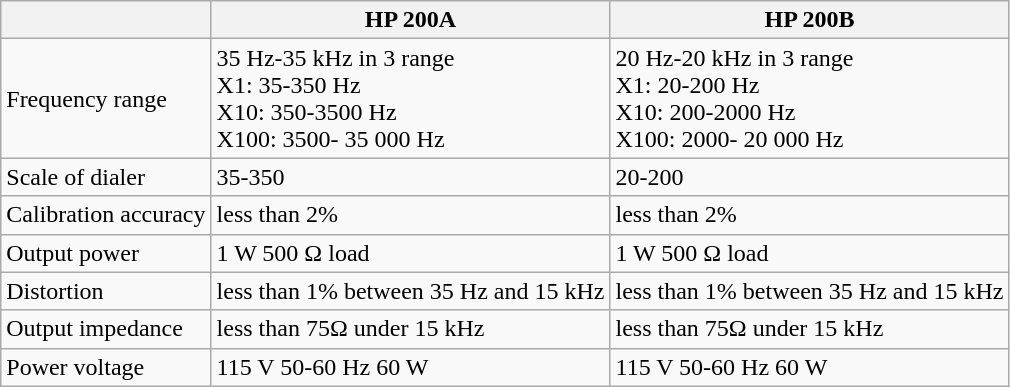<table class="wikitable" border="1">
<tr>
<th></th>
<th>HP 200A</th>
<th>HP 200B</th>
</tr>
<tr>
<td>Frequency range</td>
<td>35 Hz-35 kHz in 3 range <br>X1: 35-350 Hz<br>X10: 350-3500 Hz<br>X100: 3500- 35 000 Hz</td>
<td>20 Hz-20 kHz in 3 range  <br>X1: 20-200 Hz<br>X10: 200-2000 Hz<br>X100: 2000- 20 000 Hz</td>
</tr>
<tr>
<td>Scale of dialer</td>
<td>35-350</td>
<td>20-200</td>
</tr>
<tr>
<td>Calibration accuracy</td>
<td>less than 2%</td>
<td>less than 2%</td>
</tr>
<tr>
<td>Output power</td>
<td>1 W 500 Ω load</td>
<td>1 W 500 Ω load</td>
</tr>
<tr>
<td>Distortion</td>
<td>less than 1% between 35 Hz and 15 kHz</td>
<td>less than 1% between 35 Hz and 15 kHz</td>
</tr>
<tr>
<td>Output impedance</td>
<td>less than 75Ω under 15 kHz</td>
<td>less than 75Ω under 15 kHz</td>
</tr>
<tr>
<td>Power voltage</td>
<td>115 V 50-60 Hz 60 W</td>
<td>115 V 50-60 Hz 60 W</td>
</tr>
</table>
